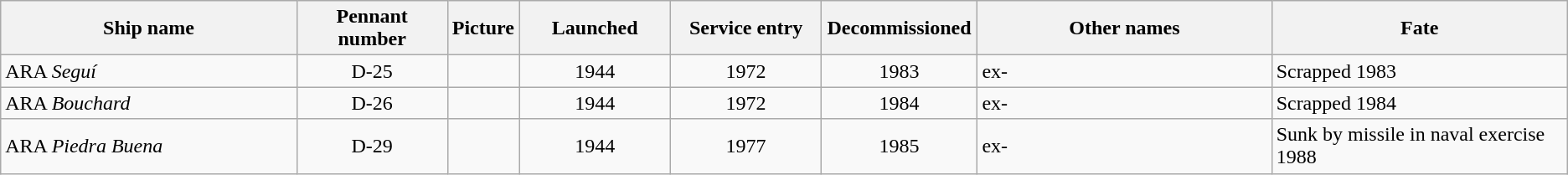<table class="wikitable">
<tr>
<th width="20%">Ship name</th>
<th width="10%">Pennant number</th>
<th>Picture</th>
<th width="10%">Launched</th>
<th width="10%">Service entry</th>
<th width="10%">Decommissioned</th>
<th width="20%">Other names</th>
<th width="20%">Fate</th>
</tr>
<tr>
<td align="left">ARA <em>Seguí</em></td>
<td align="center">D-25</td>
<td></td>
<td align="center">1944</td>
<td align="center">1972</td>
<td align="center">1983</td>
<td align="left">ex-</td>
<td align="left">Scrapped 1983</td>
</tr>
<tr>
<td align="left">ARA <em>Bouchard</em></td>
<td align="center">D-26</td>
<td></td>
<td align="center">1944</td>
<td align="center">1972</td>
<td align="center">1984</td>
<td align="left">ex-</td>
<td align="left">Scrapped 1984</td>
</tr>
<tr>
<td align="left">ARA <em>Piedra Buena</em> </td>
<td align="center">D-29</td>
<td></td>
<td align="center">1944</td>
<td align="center">1977</td>
<td align="center">1985</td>
<td align="left">ex-</td>
<td align="left">Sunk by missile in naval exercise 1988</td>
</tr>
</table>
